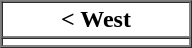<table border="1" cellpadding="2" cellspacing="0">
<tr>
<th>< West</th>
</tr>
<tr>
<td align="center" width="120pt"></td>
</tr>
</table>
